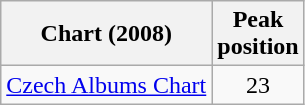<table class="wikitable">
<tr>
<th>Chart (2008)</th>
<th>Peak<br>position</th>
</tr>
<tr>
<td><a href='#'>Czech Albums Chart</a></td>
<td align="center">23</td>
</tr>
</table>
